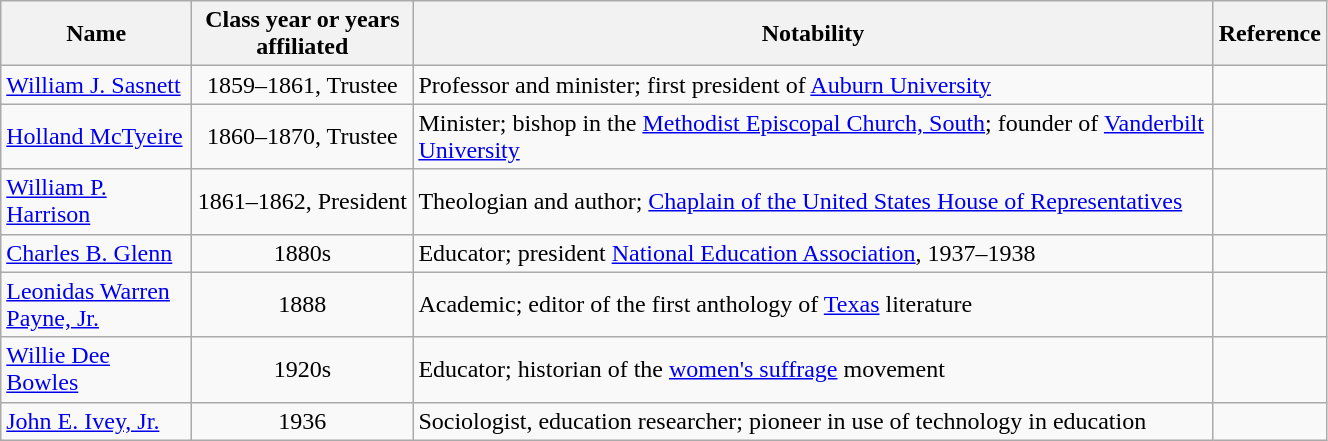<table class="wikitable sortable" style="width:70%">
<tr>
<th width="120">Name</th>
<th width="140" align=center>Class year or years affiliated</th>
<th>Notability</th>
<th width="10" class="unsortable">Reference</th>
</tr>
<tr>
<td><a href='#'>William J. Sasnett</a></td>
<td align="center">1859–1861, Trustee</td>
<td>Professor and minister; first president of <a href='#'>Auburn University</a></td>
<td align="center"></td>
</tr>
<tr>
<td><a href='#'>Holland McTyeire</a></td>
<td align="center">1860–1870, Trustee</td>
<td>Minister; bishop in the <a href='#'>Methodist Episcopal Church, South</a>; founder of <a href='#'>Vanderbilt University</a></td>
<td align="center"></td>
</tr>
<tr>
<td><a href='#'>William P. Harrison</a></td>
<td align="center">1861–1862, President</td>
<td>Theologian and author; <a href='#'>Chaplain of the United States House of Representatives</a></td>
<td align="center"></td>
</tr>
<tr>
<td><a href='#'>Charles B. Glenn</a></td>
<td align="center">1880s</td>
<td>Educator; president <a href='#'>National Education Association</a>, 1937–1938</td>
<td align="center"></td>
</tr>
<tr>
<td><a href='#'>Leonidas Warren Payne, Jr.</a></td>
<td align="center">1888</td>
<td>Academic; editor of the first anthology of <a href='#'>Texas</a> literature</td>
<td align="center"></td>
</tr>
<tr>
<td><a href='#'>Willie Dee Bowles</a></td>
<td align="center">1920s</td>
<td>Educator; historian of the <a href='#'>women's suffrage</a> movement</td>
<td align="center"></td>
</tr>
<tr>
<td><a href='#'>John E. Ivey, Jr.</a></td>
<td align="center">1936</td>
<td>Sociologist, education researcher; pioneer in use of technology in education</td>
<td align="center"></td>
</tr>
</table>
